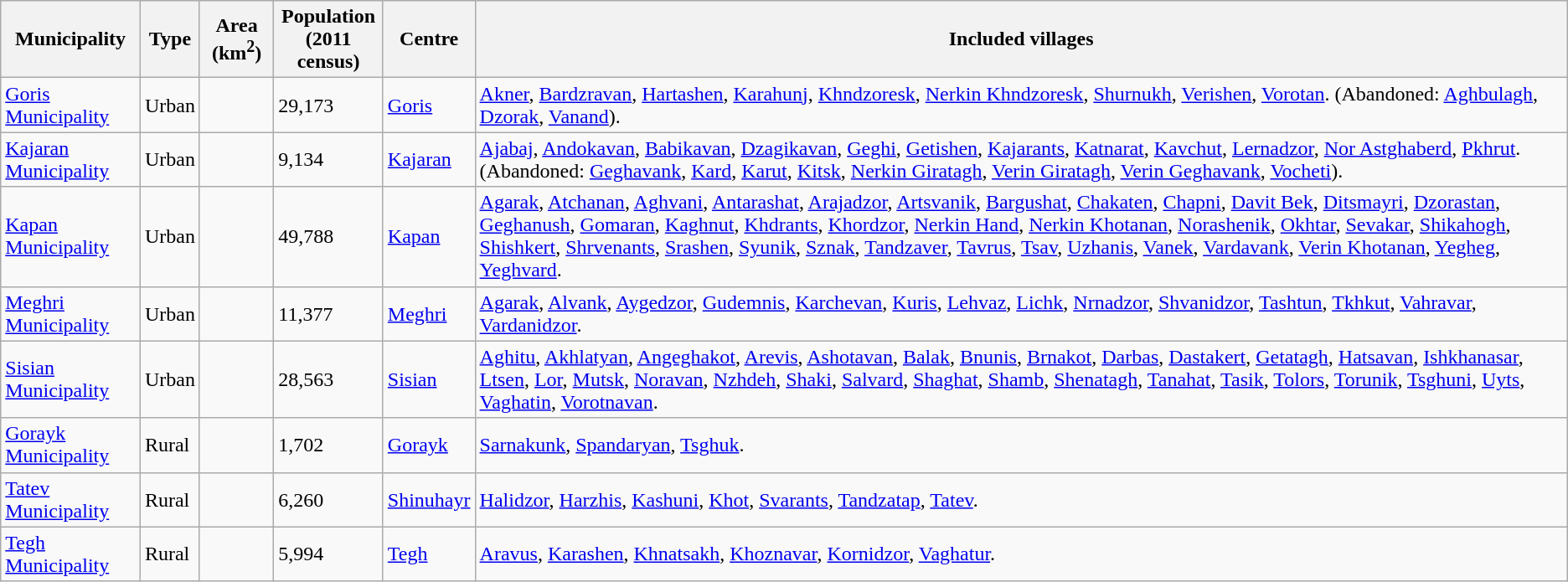<table class="wikitable sortable">
<tr>
<th>Municipality</th>
<th>Type</th>
<th>Area (km<sup>2</sup>)</th>
<th>Population<br>(2011 census)</th>
<th>Centre</th>
<th>Included villages</th>
</tr>
<tr>
<td><a href='#'>Goris Municipality</a></td>
<td>Urban</td>
<td></td>
<td>29,173</td>
<td><a href='#'>Goris</a></td>
<td><a href='#'>Akner</a>, <a href='#'>Bardzravan</a>, <a href='#'>Hartashen</a>, <a href='#'>Karahunj</a>, <a href='#'>Khndzoresk</a>, <a href='#'>Nerkin Khndzoresk</a>, <a href='#'>Shurnukh</a>, <a href='#'>Verishen</a>, <a href='#'>Vorotan</a>. (Abandoned: <a href='#'>Aghbulagh</a>, <a href='#'>Dzorak</a>, <a href='#'>Vanand</a>).</td>
</tr>
<tr>
<td><a href='#'>Kajaran Municipality</a></td>
<td>Urban</td>
<td></td>
<td>9,134</td>
<td><a href='#'>Kajaran</a></td>
<td><a href='#'>Ajabaj</a>, <a href='#'>Andokavan</a>, <a href='#'>Babikavan</a>, <a href='#'>Dzagikavan</a>, <a href='#'>Geghi</a>, <a href='#'>Getishen</a>, <a href='#'>Kajarants</a>, <a href='#'>Katnarat</a>, <a href='#'>Kavchut</a>, <a href='#'>Lernadzor</a>, <a href='#'>Nor Astghaberd</a>, <a href='#'>Pkhrut</a>. (Abandoned: <a href='#'>Geghavank</a>, <a href='#'>Kard</a>, <a href='#'>Karut</a>, <a href='#'>Kitsk</a>, <a href='#'>Nerkin Giratagh</a>, <a href='#'>Verin Giratagh</a>, <a href='#'>Verin Geghavank</a>, <a href='#'>Vocheti</a>).</td>
</tr>
<tr>
<td><a href='#'>Kapan Municipality</a></td>
<td>Urban</td>
<td></td>
<td>49,788</td>
<td><a href='#'>Kapan</a></td>
<td><a href='#'>Agarak</a>, <a href='#'>Atchanan</a>, <a href='#'>Aghvani</a>, <a href='#'>Antarashat</a>, <a href='#'>Arajadzor</a>, <a href='#'>Artsvanik</a>, <a href='#'>Bargushat</a>, <a href='#'>Chakaten</a>, <a href='#'>Chapni</a>, <a href='#'>Davit Bek</a>, <a href='#'>Ditsmayri</a>, <a href='#'>Dzorastan</a>, <a href='#'>Geghanush</a>, <a href='#'>Gomaran</a>, <a href='#'>Kaghnut</a>, <a href='#'>Khdrants</a>, <a href='#'>Khordzor</a>, <a href='#'>Nerkin Hand</a>, <a href='#'>Nerkin Khotanan</a>, <a href='#'>Norashenik</a>, <a href='#'>Okhtar</a>, <a href='#'>Sevakar</a>, <a href='#'>Shikahogh</a>, <a href='#'>Shishkert</a>, <a href='#'>Shrvenants</a>, <a href='#'>Srashen</a>, <a href='#'>Syunik</a>, <a href='#'>Sznak</a>, <a href='#'>Tandzaver</a>, <a href='#'>Tavrus</a>, <a href='#'>Tsav</a>, <a href='#'>Uzhanis</a>, <a href='#'>Vanek</a>, <a href='#'>Vardavank</a>, <a href='#'>Verin Khotanan</a>, <a href='#'>Yegheg</a>, <a href='#'>Yeghvard</a>.</td>
</tr>
<tr>
<td><a href='#'>Meghri Municipality</a></td>
<td>Urban</td>
<td></td>
<td>11,377</td>
<td><a href='#'>Meghri</a></td>
<td><a href='#'>Agarak</a>, <a href='#'>Alvank</a>, <a href='#'>Aygedzor</a>, <a href='#'>Gudemnis</a>, <a href='#'>Karchevan</a>, <a href='#'>Kuris</a>, <a href='#'>Lehvaz</a>, <a href='#'>Lichk</a>, <a href='#'>Nrnadzor</a>, <a href='#'>Shvanidzor</a>, <a href='#'>Tashtun</a>, <a href='#'>Tkhkut</a>, <a href='#'>Vahravar</a>, <a href='#'>Vardanidzor</a>.</td>
</tr>
<tr>
<td><a href='#'>Sisian Municipality</a></td>
<td>Urban</td>
<td></td>
<td>28,563</td>
<td><a href='#'>Sisian</a></td>
<td><a href='#'>Aghitu</a>, <a href='#'>Akhlatyan</a>, <a href='#'>Angeghakot</a>, <a href='#'>Arevis</a>, <a href='#'>Ashotavan</a>, <a href='#'>Balak</a>, <a href='#'>Bnunis</a>, <a href='#'>Brnakot</a>, <a href='#'>Darbas</a>, <a href='#'>Dastakert</a>, <a href='#'>Getatagh</a>, <a href='#'>Hatsavan</a>, <a href='#'>Ishkhanasar</a>, <a href='#'>Ltsen</a>, <a href='#'>Lor</a>, <a href='#'>Mutsk</a>, <a href='#'>Noravan</a>, <a href='#'>Nzhdeh</a>, <a href='#'>Shaki</a>, <a href='#'>Salvard</a>, <a href='#'>Shaghat</a>, <a href='#'>Shamb</a>, <a href='#'>Shenatagh</a>, <a href='#'>Tanahat</a>, <a href='#'>Tasik</a>, <a href='#'>Tolors</a>, <a href='#'>Torunik</a>, <a href='#'>Tsghuni</a>, <a href='#'>Uyts</a>, <a href='#'>Vaghatin</a>, <a href='#'>Vorotnavan</a>.</td>
</tr>
<tr>
<td><a href='#'>Gorayk Municipality</a></td>
<td>Rural</td>
<td></td>
<td>1,702</td>
<td><a href='#'>Gorayk</a></td>
<td><a href='#'>Sarnakunk</a>, <a href='#'>Spandaryan</a>, <a href='#'>Tsghuk</a>.</td>
</tr>
<tr>
<td><a href='#'>Tatev Municipality</a></td>
<td>Rural</td>
<td></td>
<td>6,260</td>
<td><a href='#'>Shinuhayr</a></td>
<td><a href='#'>Halidzor</a>, <a href='#'>Harzhis</a>, <a href='#'>Kashuni</a>, <a href='#'>Khot</a>, <a href='#'>Svarants</a>, <a href='#'>Tandzatap</a>, <a href='#'>Tatev</a>.</td>
</tr>
<tr>
<td><a href='#'>Tegh Municipality</a></td>
<td>Rural</td>
<td></td>
<td>5,994</td>
<td><a href='#'>Tegh</a></td>
<td><a href='#'>Aravus</a>, <a href='#'>Karashen</a>, <a href='#'>Khnatsakh</a>, <a href='#'>Khoznavar</a>, <a href='#'>Kornidzor</a>, <a href='#'>Vaghatur</a>.</td>
</tr>
</table>
